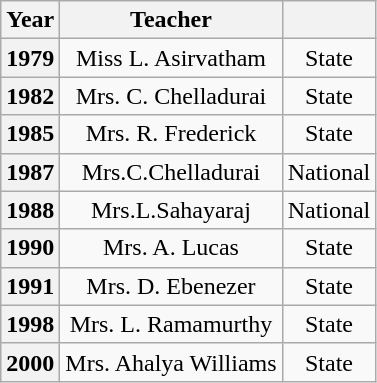<table class="wikitable sortable" style="text-align:center">
<tr>
<th>Year</th>
<th>Teacher</th>
<th></th>
</tr>
<tr>
<th>1979</th>
<td>Miss L. Asirvatham</td>
<td>State</td>
</tr>
<tr>
<th>1982</th>
<td>Mrs. C. Chelladurai</td>
<td>State</td>
</tr>
<tr>
<th>1985</th>
<td>Mrs. R. Frederick</td>
<td>State</td>
</tr>
<tr>
<th>1987</th>
<td>Mrs.C.Chelladurai</td>
<td>National</td>
</tr>
<tr>
<th>1988</th>
<td>Mrs.L.Sahayaraj</td>
<td>National</td>
</tr>
<tr>
<th>1990</th>
<td>Mrs. A. Lucas</td>
<td>State</td>
</tr>
<tr>
<th>1991</th>
<td>Mrs. D. Ebenezer</td>
<td>State</td>
</tr>
<tr>
<th>1998</th>
<td>Mrs. L. Ramamurthy</td>
<td>State</td>
</tr>
<tr>
<th>2000</th>
<td>Mrs. Ahalya Williams</td>
<td>State</td>
</tr>
</table>
